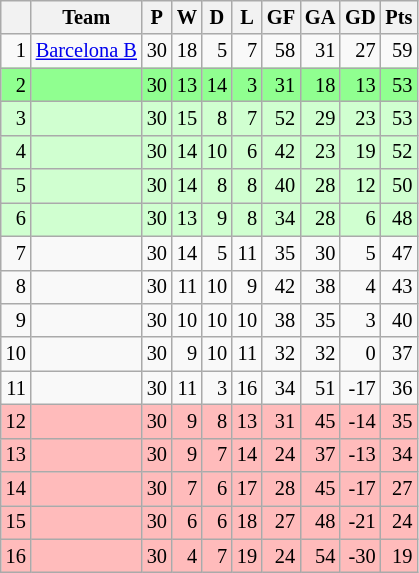<table class="wikitable sortable col2izq" style="text-align: right; font-size: 85%">
<tr>
<th></th>
<th>Team</th>
<th>P</th>
<th>W</th>
<th>D</th>
<th>L</th>
<th>GF</th>
<th>GA</th>
<th>GD</th>
<th>Pts</th>
</tr>
<tr>
<td>1</td>
<td {{nowrap><a href='#'>Barcelona B</a></td>
<td>30</td>
<td>18</td>
<td>5</td>
<td>7</td>
<td>58</td>
<td>31</td>
<td>27</td>
<td>59</td>
</tr>
<tr style="background:#90ff90;">
<td>2</td>
<td></td>
<td>30</td>
<td>13</td>
<td>14</td>
<td>3</td>
<td>31</td>
<td>18</td>
<td>13</td>
<td>53</td>
</tr>
<tr style="background:#D0FFD0;">
<td>3</td>
<td></td>
<td>30</td>
<td>15</td>
<td>8</td>
<td>7</td>
<td>52</td>
<td>29</td>
<td>23</td>
<td>53</td>
</tr>
<tr style="background:#D0FFD0;">
<td>4</td>
<td></td>
<td>30</td>
<td>14</td>
<td>10</td>
<td>6</td>
<td>42</td>
<td>23</td>
<td>19</td>
<td>52</td>
</tr>
<tr style="background:#D0FFD0;">
<td>5</td>
<td></td>
<td>30</td>
<td>14</td>
<td>8</td>
<td>8</td>
<td>40</td>
<td>28</td>
<td>12</td>
<td>50</td>
</tr>
<tr style="background:#D0FFD0;">
<td>6</td>
<td></td>
<td>30</td>
<td>13</td>
<td>9</td>
<td>8</td>
<td>34</td>
<td>28</td>
<td>6</td>
<td>48</td>
</tr>
<tr>
<td>7</td>
<td></td>
<td>30</td>
<td>14</td>
<td>5</td>
<td>11</td>
<td>35</td>
<td>30</td>
<td>5</td>
<td>47</td>
</tr>
<tr>
<td>8</td>
<td></td>
<td>30</td>
<td>11</td>
<td>10</td>
<td>9</td>
<td>42</td>
<td>38</td>
<td>4</td>
<td>43</td>
</tr>
<tr>
<td>9</td>
<td></td>
<td>30</td>
<td>10</td>
<td>10</td>
<td>10</td>
<td>38</td>
<td>35</td>
<td>3</td>
<td>40</td>
</tr>
<tr>
<td>10</td>
<td></td>
<td>30</td>
<td>9</td>
<td>10</td>
<td>11</td>
<td>32</td>
<td>32</td>
<td>0</td>
<td>37</td>
</tr>
<tr>
<td>11</td>
<td></td>
<td>30</td>
<td>11</td>
<td>3</td>
<td>16</td>
<td>34</td>
<td>51</td>
<td>-17</td>
<td>36</td>
</tr>
<tr style="background:#FFBBBB;">
<td>12</td>
<td></td>
<td>30</td>
<td>9</td>
<td>8</td>
<td>13</td>
<td>31</td>
<td>45</td>
<td>-14</td>
<td>35</td>
</tr>
<tr style="background:#FFBBBB;">
<td>13</td>
<td></td>
<td>30</td>
<td>9</td>
<td>7</td>
<td>14</td>
<td>24</td>
<td>37</td>
<td>-13</td>
<td>34</td>
</tr>
<tr style="background:#FFBBBB;">
<td>14</td>
<td></td>
<td>30</td>
<td>7</td>
<td>6</td>
<td>17</td>
<td>28</td>
<td>45</td>
<td>-17</td>
<td>27</td>
</tr>
<tr style="background:#FFBBBB;">
<td>15</td>
<td></td>
<td>30</td>
<td>6</td>
<td>6</td>
<td>18</td>
<td>27</td>
<td>48</td>
<td>-21</td>
<td>24</td>
</tr>
<tr style="background:#FFBBBB;">
<td>16</td>
<td></td>
<td>30</td>
<td>4</td>
<td>7</td>
<td>19</td>
<td>24</td>
<td>54</td>
<td>-30</td>
<td>19</td>
</tr>
</table>
